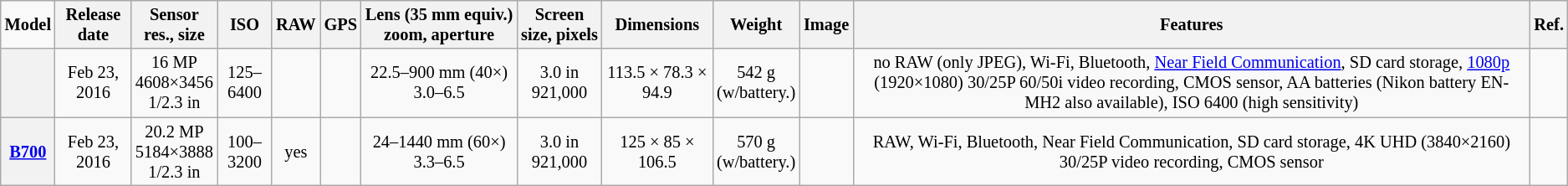<table class="wikitable" style="font-size:85%; text-align: center">
<tr>
<td><strong>Model</strong></td>
<th>Release date</th>
<th>Sensor<br>res., size</th>
<th>ISO</th>
<th>RAW</th>
<th>GPS</th>
<th>Lens (35 mm equiv.)<br>zoom, aperture</th>
<th>Screen<br>size, pixels</th>
<th>Dimensions<br></th>
<th>Weight</th>
<th>Image</th>
<th>Features</th>
<th>Ref.</th>
</tr>
<tr>
<th></th>
<td>Feb 23, 2016</td>
<td>16 MP<br>4608×3456<br>1/2.3 in</td>
<td>125–6400</td>
<td></td>
<td></td>
<td>22.5–900 mm (40×)<br>3.0–6.5</td>
<td>3.0 in<br>921,000</td>
<td>113.5 × 78.3 × 94.9</td>
<td>542 g<br>(w/battery.)</td>
<td></td>
<td>no RAW (only JPEG), Wi-Fi, Bluetooth, <a href='#'>Near Field Communication</a>, SD card storage, <a href='#'>1080p</a> (1920×1080) 30/25P 60/50i video recording, CMOS sensor, AA batteries (Nikon battery EN-MH2 also available), ISO 6400 (high sensitivity)</td>
<td></td>
</tr>
<tr>
<th><a href='#'>B700</a></th>
<td>Feb 23, 2016</td>
<td>20.2 MP<br>5184×3888<br>1/2.3 in</td>
<td>100–3200</td>
<td>yes</td>
<td></td>
<td>24–1440 mm (60×)<br>3.3–6.5</td>
<td>3.0 in<br>921,000</td>
<td>125 × 85 × 106.5</td>
<td>570 g<br>(w/battery.)</td>
<td></td>
<td>RAW, Wi-Fi, Bluetooth, Near Field Communication, SD card storage, 4K UHD (3840×2160) 30/25P video recording, CMOS sensor</td>
<td></td>
</tr>
</table>
